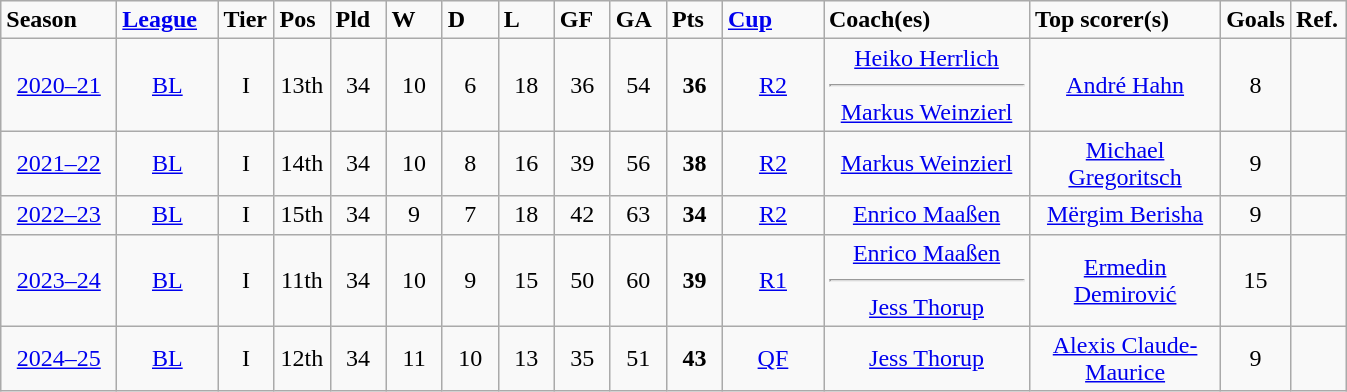<table class="wikitable sortable">
<tr>
<td width="70"><strong>Season</strong></td>
<td width="60"><strong><a href='#'>League</a></strong></td>
<td width="30"><strong>Tier</strong></td>
<td width="30"><strong>Pos</strong></td>
<td width="30"><strong>Pld</strong></td>
<td width="30"><strong>W</strong></td>
<td width="30"><strong>D</strong></td>
<td width="30"><strong>L</strong></td>
<td width="30"><strong>GF</strong></td>
<td width="30"><strong>GA</strong></td>
<td width="30"><strong>Pts</strong></td>
<td width="60"><strong><a href='#'>Cup</a></strong></td>
<td width="130"><strong>Coach(es)</strong></td>
<td width="120"><strong>Top scorer(s)</strong></td>
<td width="30"><strong>Goals</strong></td>
<td width="30"><strong>Ref.</strong></td>
</tr>
<tr align="center">
<td><a href='#'>2020–21</a></td>
<td><a href='#'>BL</a></td>
<td>I</td>
<td>13th</td>
<td>34</td>
<td>10</td>
<td>6</td>
<td>18</td>
<td>36</td>
<td>54</td>
<td><strong>36</strong></td>
<td><a href='#'>R2</a></td>
<td><a href='#'>Heiko Herrlich</a><hr><a href='#'>Markus Weinzierl</a></td>
<td><a href='#'>André Hahn</a></td>
<td>8</td>
<td></td>
</tr>
<tr align="center">
<td><a href='#'>2021–22</a></td>
<td><a href='#'>BL</a></td>
<td>I</td>
<td>14th</td>
<td>34</td>
<td>10</td>
<td>8</td>
<td>16</td>
<td>39</td>
<td>56</td>
<td><strong>38</strong></td>
<td><a href='#'>R2</a></td>
<td><a href='#'>Markus Weinzierl</a></td>
<td><a href='#'>Michael Gregoritsch</a></td>
<td>9</td>
<td></td>
</tr>
<tr align="center">
<td><a href='#'>2022–23</a></td>
<td><a href='#'>BL</a></td>
<td>I</td>
<td>15th</td>
<td>34</td>
<td>9</td>
<td>7</td>
<td>18</td>
<td>42</td>
<td>63</td>
<td><strong>34</strong></td>
<td><a href='#'>R2</a></td>
<td><a href='#'>Enrico Maaßen</a></td>
<td><a href='#'>Mërgim Berisha</a></td>
<td>9</td>
<td></td>
</tr>
<tr align="center">
<td><a href='#'>2023–24</a></td>
<td><a href='#'>BL</a></td>
<td>I</td>
<td>11th</td>
<td>34</td>
<td>10</td>
<td>9</td>
<td>15</td>
<td>50</td>
<td>60</td>
<td><strong>39</strong></td>
<td><a href='#'>R1</a></td>
<td><a href='#'>Enrico Maaßen</a><hr><a href='#'>Jess Thorup</a></td>
<td><a href='#'>Ermedin Demirović</a></td>
<td>15</td>
<td></td>
</tr>
<tr align="center">
<td><a href='#'>2024–25</a></td>
<td><a href='#'>BL</a></td>
<td>I</td>
<td>12th</td>
<td>34</td>
<td>11</td>
<td>10</td>
<td>13</td>
<td>35</td>
<td>51</td>
<td><strong>43</strong></td>
<td><a href='#'>QF</a></td>
<td><a href='#'>Jess Thorup</a></td>
<td><a href='#'>Alexis Claude-Maurice</a></td>
<td>9</td>
<td></td>
</tr>
</table>
